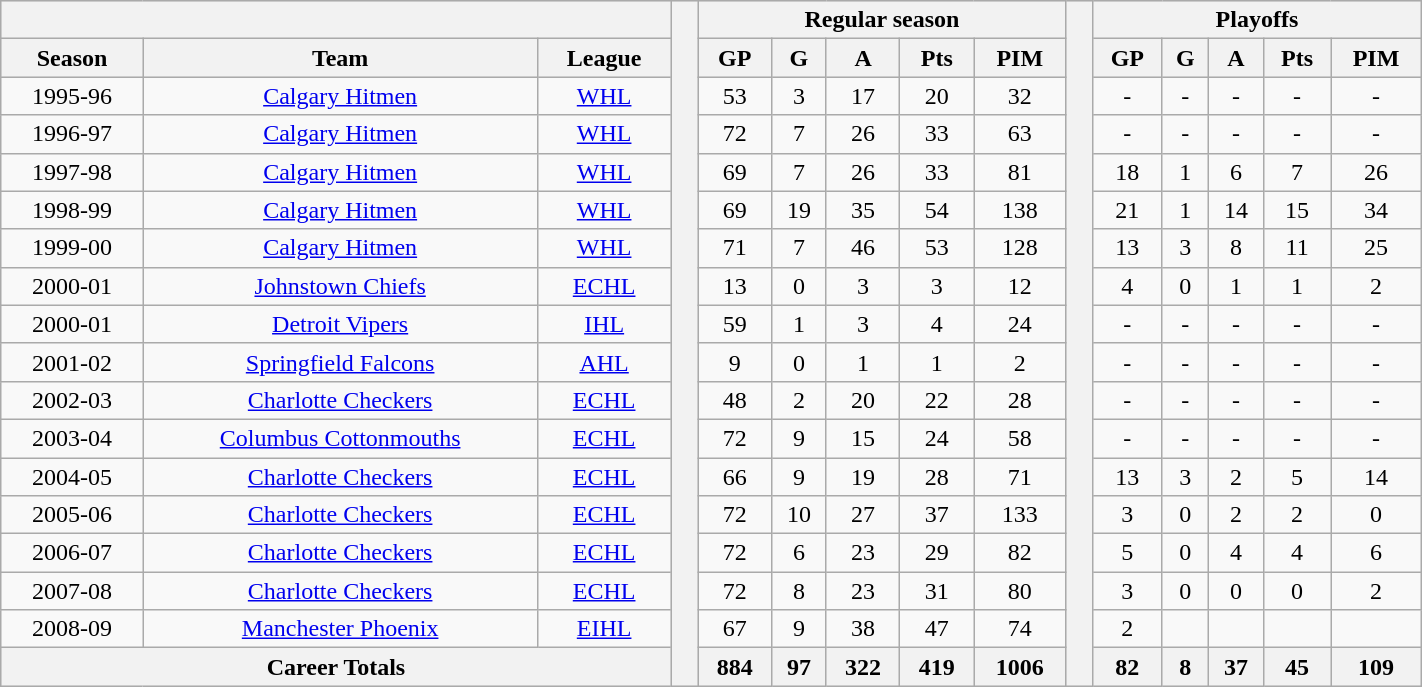<table class="wikitable"| BORDER="0" CELLPADDING="1" CELLSPACING="0" width="75%" style="text-align:center">
<tr bgcolor="#e0e0e0">
<th colspan="3" bgcolor="#ffffff"> </th>
<th rowspan="99" bgcolor="#ffffff"> </th>
<th colspan="5">Regular season</th>
<th rowspan="99" bgcolor="#ffffff"> </th>
<th colspan="5">Playoffs</th>
</tr>
<tr bgcolor="#e0e0e0">
<th>Season</th>
<th>Team</th>
<th>League</th>
<th>GP</th>
<th>G</th>
<th>A</th>
<th>Pts</th>
<th>PIM</th>
<th>GP</th>
<th>G</th>
<th>A</th>
<th>Pts</th>
<th>PIM</th>
</tr>
<tr ALIGN="center">
<td>1995-96</td>
<td><a href='#'>Calgary Hitmen</a></td>
<td><a href='#'>WHL</a></td>
<td>53</td>
<td>3</td>
<td>17</td>
<td>20</td>
<td>32</td>
<td>-</td>
<td>-</td>
<td>-</td>
<td>-</td>
<td>-</td>
</tr>
<tr ALIGN="center">
<td>1996-97</td>
<td><a href='#'>Calgary Hitmen</a></td>
<td><a href='#'>WHL</a></td>
<td>72</td>
<td>7</td>
<td>26</td>
<td>33</td>
<td>63</td>
<td>-</td>
<td>-</td>
<td>-</td>
<td>-</td>
<td>-</td>
</tr>
<tr ALIGN="center">
<td>1997-98</td>
<td><a href='#'>Calgary Hitmen</a></td>
<td><a href='#'>WHL</a></td>
<td>69</td>
<td>7</td>
<td>26</td>
<td>33</td>
<td>81</td>
<td>18</td>
<td>1</td>
<td>6</td>
<td>7</td>
<td>26</td>
</tr>
<tr ALIGN="center">
<td>1998-99</td>
<td><a href='#'>Calgary Hitmen</a></td>
<td><a href='#'>WHL</a></td>
<td>69</td>
<td>19</td>
<td>35</td>
<td>54</td>
<td>138</td>
<td>21</td>
<td>1</td>
<td>14</td>
<td>15</td>
<td>34</td>
</tr>
<tr ALIGN="center">
<td>1999-00</td>
<td><a href='#'>Calgary Hitmen</a></td>
<td><a href='#'>WHL</a></td>
<td>71</td>
<td>7</td>
<td>46</td>
<td>53</td>
<td>128</td>
<td>13</td>
<td>3</td>
<td>8</td>
<td>11</td>
<td>25</td>
</tr>
<tr ALIGN="center">
<td>2000-01</td>
<td><a href='#'>Johnstown Chiefs</a></td>
<td><a href='#'>ECHL</a></td>
<td>13</td>
<td>0</td>
<td>3</td>
<td>3</td>
<td>12</td>
<td>4</td>
<td>0</td>
<td>1</td>
<td>1</td>
<td>2</td>
</tr>
<tr ALIGN="center">
<td>2000-01</td>
<td><a href='#'>Detroit Vipers</a></td>
<td><a href='#'>IHL</a></td>
<td>59</td>
<td>1</td>
<td>3</td>
<td>4</td>
<td>24</td>
<td>-</td>
<td>-</td>
<td>-</td>
<td>-</td>
<td>-</td>
</tr>
<tr ALIGN="center">
<td>2001-02</td>
<td><a href='#'>Springfield Falcons</a></td>
<td><a href='#'>AHL</a></td>
<td>9</td>
<td>0</td>
<td>1</td>
<td>1</td>
<td>2</td>
<td>-</td>
<td>-</td>
<td>-</td>
<td>-</td>
<td>-</td>
</tr>
<tr ALIGN="center">
<td>2002-03</td>
<td><a href='#'>Charlotte Checkers</a></td>
<td><a href='#'>ECHL</a></td>
<td>48</td>
<td>2</td>
<td>20</td>
<td>22</td>
<td>28</td>
<td>-</td>
<td>-</td>
<td>-</td>
<td>-</td>
<td>-</td>
</tr>
<tr ALIGN="center">
<td>2003-04</td>
<td><a href='#'>Columbus Cottonmouths</a></td>
<td><a href='#'>ECHL</a></td>
<td>72</td>
<td>9</td>
<td>15</td>
<td>24</td>
<td>58</td>
<td>-</td>
<td>-</td>
<td>-</td>
<td>-</td>
<td>-</td>
</tr>
<tr ALIGN="center">
<td>2004-05</td>
<td><a href='#'>Charlotte Checkers</a></td>
<td><a href='#'>ECHL</a></td>
<td>66</td>
<td>9</td>
<td>19</td>
<td>28</td>
<td>71</td>
<td>13</td>
<td>3</td>
<td>2</td>
<td>5</td>
<td>14</td>
</tr>
<tr ALIGN="center">
<td>2005-06</td>
<td><a href='#'>Charlotte Checkers</a></td>
<td><a href='#'>ECHL</a></td>
<td>72</td>
<td>10</td>
<td>27</td>
<td>37</td>
<td>133</td>
<td>3</td>
<td>0</td>
<td>2</td>
<td>2</td>
<td>0</td>
</tr>
<tr ALIGN="center">
<td>2006-07</td>
<td><a href='#'>Charlotte Checkers</a></td>
<td><a href='#'>ECHL</a></td>
<td>72</td>
<td>6</td>
<td>23</td>
<td>29</td>
<td>82</td>
<td>5</td>
<td>0</td>
<td>4</td>
<td>4</td>
<td>6</td>
</tr>
<tr ALIGN="center">
<td>2007-08</td>
<td><a href='#'>Charlotte Checkers</a></td>
<td><a href='#'>ECHL</a></td>
<td>72</td>
<td>8</td>
<td>23</td>
<td>31</td>
<td>80</td>
<td>3</td>
<td>0</td>
<td>0</td>
<td>0</td>
<td>2</td>
</tr>
<tr ALIGN="center">
<td>2008-09</td>
<td><a href='#'>Manchester Phoenix</a></td>
<td><a href='#'>EIHL</a></td>
<td>67</td>
<td>9</td>
<td>38</td>
<td>47</td>
<td>74</td>
<td>2</td>
<td></td>
<td></td>
<td></td>
<td></td>
</tr>
<tr bgcolor="#e0e0e0">
<th colspan="3">Career Totals</th>
<th>884</th>
<th>97</th>
<th>322</th>
<th>419</th>
<th>1006</th>
<th>82</th>
<th>8</th>
<th>37</th>
<th>45</th>
<th>109</th>
</tr>
</table>
